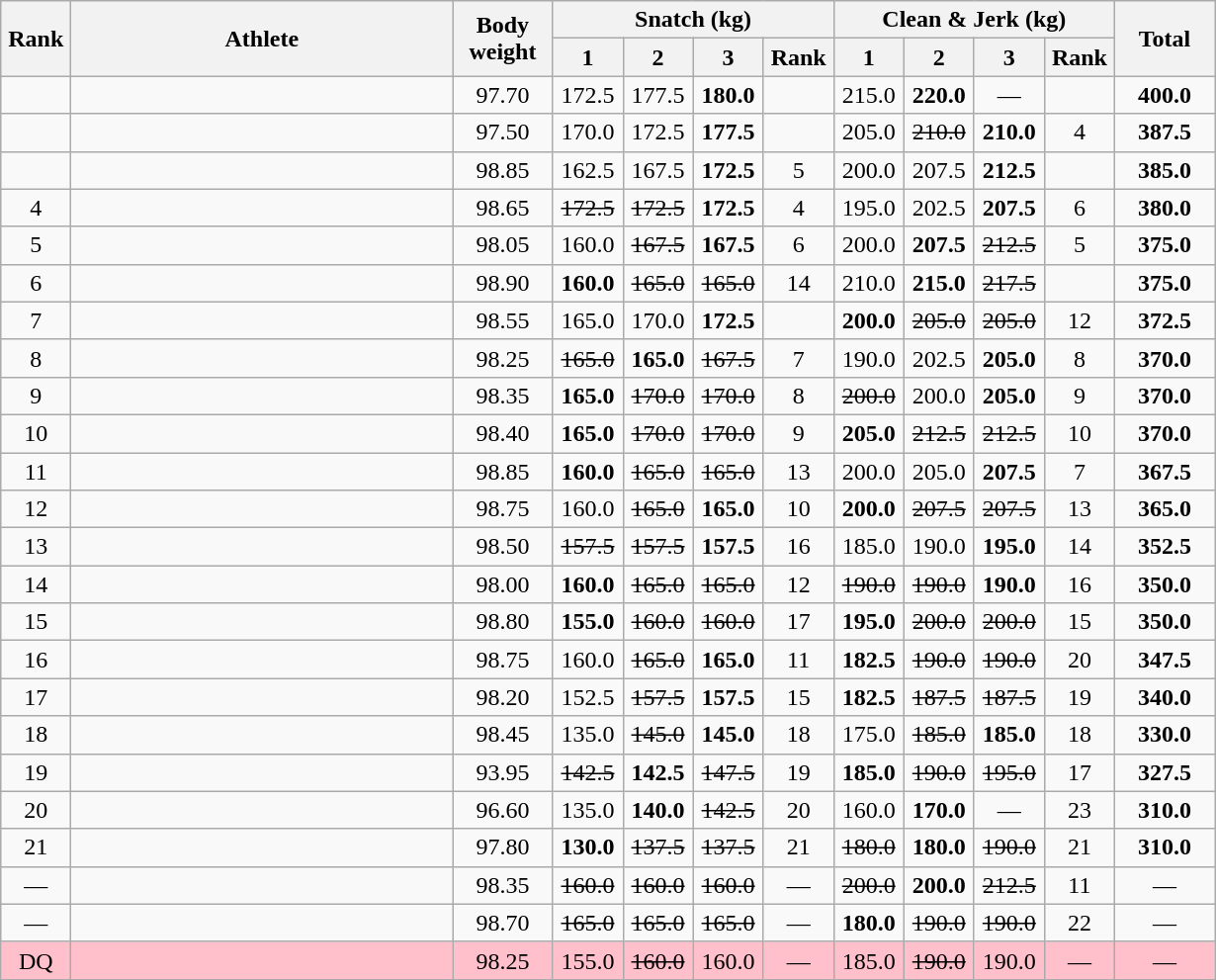<table class = "wikitable" style="text-align:center;">
<tr>
<th rowspan=2 width=40>Rank</th>
<th rowspan=2 width=250>Athlete</th>
<th rowspan=2 width=60>Body weight</th>
<th colspan=4>Snatch (kg)</th>
<th colspan=4>Clean & Jerk (kg)</th>
<th rowspan=2 width=60>Total</th>
</tr>
<tr>
<th width=40>1</th>
<th width=40>2</th>
<th width=40>3</th>
<th width=40>Rank</th>
<th width=40>1</th>
<th width=40>2</th>
<th width=40>3</th>
<th width=40>Rank</th>
</tr>
<tr>
<td></td>
<td align=left></td>
<td>97.70</td>
<td>172.5</td>
<td>177.5</td>
<td><strong>180.0</strong></td>
<td></td>
<td>215.0</td>
<td><strong>220.0</strong></td>
<td>—</td>
<td></td>
<td><strong>400.0</strong></td>
</tr>
<tr>
<td></td>
<td align=left></td>
<td>97.50</td>
<td>170.0</td>
<td>172.5</td>
<td><strong>177.5</strong></td>
<td></td>
<td>205.0</td>
<td><s>210.0 </s></td>
<td><strong>210.0</strong></td>
<td>4</td>
<td><strong>387.5</strong></td>
</tr>
<tr>
<td></td>
<td align=left></td>
<td>98.85</td>
<td>162.5</td>
<td>167.5</td>
<td><strong>172.5</strong></td>
<td>5</td>
<td>200.0</td>
<td>207.5</td>
<td><strong>212.5</strong></td>
<td></td>
<td><strong>385.0</strong></td>
</tr>
<tr>
<td>4</td>
<td align=left></td>
<td>98.65</td>
<td><s>172.5 </s></td>
<td><s>172.5 </s></td>
<td><strong>172.5</strong></td>
<td>4</td>
<td>195.0</td>
<td>202.5</td>
<td><strong>207.5</strong></td>
<td>6</td>
<td><strong>380.0</strong></td>
</tr>
<tr>
<td>5</td>
<td align=left></td>
<td>98.05</td>
<td>160.0</td>
<td><s>167.5 </s></td>
<td><strong>167.5</strong></td>
<td>6</td>
<td>200.0</td>
<td><strong>207.5</strong></td>
<td><s>212.5 </s></td>
<td>5</td>
<td><strong>375.0</strong></td>
</tr>
<tr>
<td>6</td>
<td align=left></td>
<td>98.90</td>
<td><strong>160.0</strong></td>
<td><s>165.0 </s></td>
<td><s>165.0 </s></td>
<td>14</td>
<td>210.0</td>
<td><strong>215.0</strong></td>
<td><s>217.5 </s></td>
<td></td>
<td><strong>375.0</strong></td>
</tr>
<tr>
<td>7</td>
<td align=left></td>
<td>98.55</td>
<td>165.0</td>
<td>170.0</td>
<td><strong>172.5</strong></td>
<td></td>
<td><strong>200.0</strong></td>
<td><s>205.0 </s></td>
<td><s>205.0 </s></td>
<td>12</td>
<td><strong>372.5</strong></td>
</tr>
<tr>
<td>8</td>
<td align=left></td>
<td>98.25</td>
<td><s>165.0 </s></td>
<td><strong>165.0</strong></td>
<td><s>167.5 </s></td>
<td>7</td>
<td>190.0</td>
<td>202.5</td>
<td><strong>205.0</strong></td>
<td>8</td>
<td><strong>370.0</strong></td>
</tr>
<tr>
<td>9</td>
<td align=left></td>
<td>98.35</td>
<td><strong>165.0</strong></td>
<td><s>170.0 </s></td>
<td><s>170.0 </s></td>
<td>8</td>
<td><s>200.0 </s></td>
<td>200.0</td>
<td><strong>205.0</strong></td>
<td>9</td>
<td><strong>370.0</strong></td>
</tr>
<tr>
<td>10</td>
<td align=left></td>
<td>98.40</td>
<td><strong>165.0</strong></td>
<td><s>170.0 </s></td>
<td><s>170.0 </s></td>
<td>9</td>
<td><strong>205.0</strong></td>
<td><s>212.5 </s></td>
<td><s>212.5 </s></td>
<td>10</td>
<td><strong>370.0</strong></td>
</tr>
<tr>
<td>11</td>
<td align=left></td>
<td>98.85</td>
<td><strong>160.0</strong></td>
<td><s>165.0 </s></td>
<td><s>165.0 </s></td>
<td>13</td>
<td>200.0</td>
<td>205.0</td>
<td><strong>207.5</strong></td>
<td>7</td>
<td><strong>367.5</strong></td>
</tr>
<tr>
<td>12</td>
<td align=left></td>
<td>98.75</td>
<td>160.0</td>
<td><s>165.0 </s></td>
<td><strong>165.0</strong></td>
<td>10</td>
<td><strong>200.0</strong></td>
<td><s>207.5 </s></td>
<td><s>207.5 </s></td>
<td>13</td>
<td><strong>365.0</strong></td>
</tr>
<tr>
<td>13</td>
<td align=left></td>
<td>98.50</td>
<td><s>157.5 </s></td>
<td><s>157.5 </s></td>
<td><strong>157.5</strong></td>
<td>16</td>
<td>185.0</td>
<td>190.0</td>
<td><strong>195.0</strong></td>
<td>14</td>
<td><strong>352.5</strong></td>
</tr>
<tr>
<td>14</td>
<td align=left></td>
<td>98.00</td>
<td><strong>160.0</strong></td>
<td><s>165.0 </s></td>
<td><s>165.0 </s></td>
<td>12</td>
<td><s>190.0 </s></td>
<td><s>190.0 </s></td>
<td><strong>190.0</strong></td>
<td>16</td>
<td><strong>350.0</strong></td>
</tr>
<tr>
<td>15</td>
<td align=left></td>
<td>98.80</td>
<td><strong>155.0</strong></td>
<td><s>160.0 </s></td>
<td><s>160.0 </s></td>
<td>17</td>
<td><strong>195.0</strong></td>
<td><s>200.0 </s></td>
<td><s>200.0 </s></td>
<td>15</td>
<td><strong>350.0</strong></td>
</tr>
<tr>
<td>16</td>
<td align=left></td>
<td>98.75</td>
<td>160.0</td>
<td><s>165.0 </s></td>
<td><strong>165.0</strong></td>
<td>11</td>
<td><strong>182.5</strong></td>
<td><s>190.0 </s></td>
<td><s>190.0 </s></td>
<td>20</td>
<td><strong>347.5</strong></td>
</tr>
<tr>
<td>17</td>
<td align=left></td>
<td>98.20</td>
<td>152.5</td>
<td><s>157.5 </s></td>
<td><strong>157.5</strong></td>
<td>15</td>
<td><strong>182.5</strong></td>
<td><s>187.5 </s></td>
<td><s>187.5 </s></td>
<td>19</td>
<td><strong>340.0</strong></td>
</tr>
<tr>
<td>18</td>
<td align=left></td>
<td>98.45</td>
<td>135.0</td>
<td><s>145.0 </s></td>
<td><strong>145.0</strong></td>
<td>18</td>
<td>175.0</td>
<td><s>185.0 </s></td>
<td><strong>185.0</strong></td>
<td>18</td>
<td><strong>330.0</strong></td>
</tr>
<tr>
<td>19</td>
<td align=left></td>
<td>93.95</td>
<td><s>142.5 </s></td>
<td><strong>142.5</strong></td>
<td><s>147.5 </s></td>
<td>19</td>
<td><strong>185.0</strong></td>
<td><s>190.0 </s></td>
<td><s>195.0 </s></td>
<td>17</td>
<td><strong>327.5</strong></td>
</tr>
<tr>
<td>20</td>
<td align=left></td>
<td>96.60</td>
<td>135.0</td>
<td><strong>140.0</strong></td>
<td><s>142.5 </s></td>
<td>20</td>
<td>160.0</td>
<td><strong>170.0</strong></td>
<td>—</td>
<td>23</td>
<td><strong>310.0</strong></td>
</tr>
<tr>
<td>21</td>
<td align=left></td>
<td>97.80</td>
<td><strong>130.0</strong></td>
<td><s>137.5 </s></td>
<td><s>137.5 </s></td>
<td>21</td>
<td><s>180.0 </s></td>
<td><strong>180.0</strong></td>
<td><s>190.0 </s></td>
<td>21</td>
<td><strong>310.0</strong></td>
</tr>
<tr>
<td>—</td>
<td align=left></td>
<td>98.35</td>
<td><s>160.0 </s></td>
<td><s>160.0 </s></td>
<td><s>160.0 </s></td>
<td>—</td>
<td><s>200.0 </s></td>
<td><strong>200.0</strong></td>
<td><s>212.5 </s></td>
<td>11</td>
<td>—</td>
</tr>
<tr>
<td>—</td>
<td align=left></td>
<td>98.70</td>
<td><s>165.0 </s></td>
<td><s>165.0 </s></td>
<td><s>165.0 </s></td>
<td>—</td>
<td><strong>180.0</strong></td>
<td><s>190.0 </s></td>
<td><s>190.0 </s></td>
<td>22</td>
<td>—</td>
</tr>
<tr bgcolor=pink>
<td>DQ</td>
<td align=left></td>
<td>98.25</td>
<td>155.0</td>
<td><s>160.0 </s></td>
<td>160.0</td>
<td>—</td>
<td>185.0</td>
<td><s>190.0 </s></td>
<td>190.0</td>
<td>—</td>
<td>—</td>
</tr>
</table>
